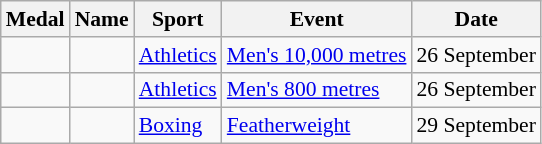<table class="wikitable sortable" style="font-size:90%">
<tr>
<th>Medal</th>
<th>Name</th>
<th>Sport</th>
<th>Event</th>
<th>Date</th>
</tr>
<tr>
<td></td>
<td></td>
<td><a href='#'>Athletics</a></td>
<td><a href='#'>Men's 10,000 metres</a></td>
<td>26 September</td>
</tr>
<tr>
<td></td>
<td></td>
<td><a href='#'>Athletics</a></td>
<td><a href='#'>Men's 800 metres</a></td>
<td>26 September</td>
</tr>
<tr>
<td></td>
<td></td>
<td><a href='#'>Boxing</a></td>
<td><a href='#'>Featherweight</a></td>
<td>29 September</td>
</tr>
</table>
